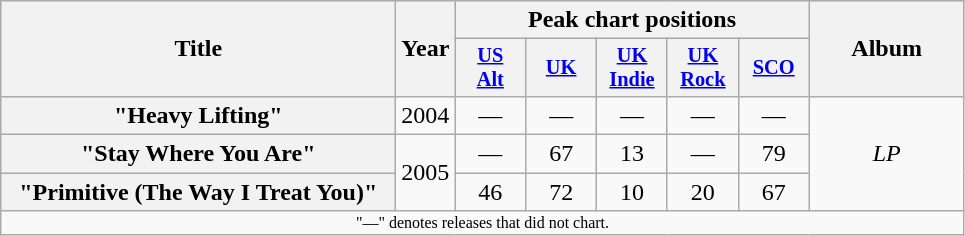<table class="wikitable plainrowheaders" style="text-align:center;">
<tr>
<th scope="col" rowspan="2" style="width:16em;">Title</th>
<th scope="col" rowspan="2" style="width:1em;">Year</th>
<th scope="col" colspan="5">Peak chart positions</th>
<th scope="col" rowspan="2" style="width:6em;">Album</th>
</tr>
<tr>
<th scope="col" style="width:3em;font-size:85%;"><a href='#'>US<br>Alt</a><br></th>
<th scope="col" style="width:3em;font-size:85%;"><a href='#'>UK</a><br></th>
<th scope="col" style="width:3em;font-size:85%;"><a href='#'>UK Indie</a><br></th>
<th scope="col" style="width:3em;font-size:85%;"><a href='#'>UK<br>Rock</a><br></th>
<th scope="col" style="width:3em;font-size:85%;"><a href='#'>SCO</a><br></th>
</tr>
<tr>
<th scope="row">"Heavy Lifting"</th>
<td>2004</td>
<td>—</td>
<td>—</td>
<td>—</td>
<td>—</td>
<td>—</td>
<td rowspan="3"><em>LP</em></td>
</tr>
<tr>
<th scope="row">"Stay Where You Are"</th>
<td rowspan="2">2005</td>
<td>—</td>
<td>67</td>
<td>13</td>
<td>—</td>
<td>79</td>
</tr>
<tr>
<th scope="row">"Primitive (The Way I Treat You)"</th>
<td>46</td>
<td>72</td>
<td>10</td>
<td>20</td>
<td>67</td>
</tr>
<tr>
<td align="center" colspan="14" style="font-size: 8pt">"—" denotes releases that did not chart.</td>
</tr>
</table>
